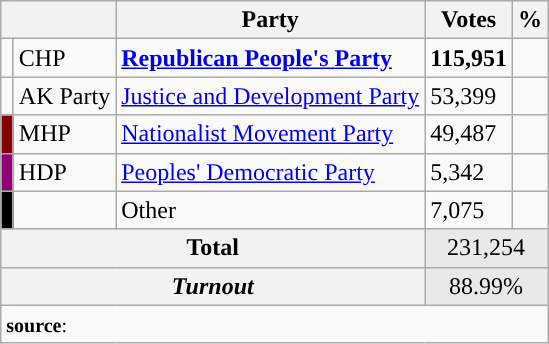<table class="wikitable">
<tr>
<th colspan="2" align="center"></th>
<th align="center">Party</th>
<th align="center">Votes</th>
<th align="center">%</th>
</tr>
<tr align="left">
<td></td>
<td>CHP</td>
<td><strong><a href='#'>Republican People's Party</a></strong></td>
<td><strong>115,951</strong></td>
<td><strong></strong></td>
</tr>
<tr align="left">
<td></td>
<td>AK Party</td>
<td><a href='#'>Justice and Development Party</a></td>
<td>53,399</td>
<td></td>
</tr>
<tr align="left">
<td bgcolor="#870000" width="1"></td>
<td>MHP</td>
<td><a href='#'>Nationalist Movement Party</a></td>
<td>49,487</td>
<td></td>
</tr>
<tr align="left">
<td bgcolor="#91007B" width="1"></td>
<td>HDP</td>
<td><a href='#'>Peoples' Democratic Party</a></td>
<td>5,342</td>
<td></td>
</tr>
<tr align="left">
<td bgcolor=" " width="1"></td>
<td></td>
<td>Other</td>
<td>7,075</td>
<td></td>
</tr>
<tr align="left" style="background-color:#E9E9E9">
<th colspan="3" align="center"><strong>Total</strong></th>
<td colspan="5" align="center">231,254</td>
</tr>
<tr align="left" style="background-color:#E9E9E9">
<th colspan="3" align="center"><em>Turnout</em></th>
<td colspan="5" align="center">88.99%</td>
</tr>
<tr>
<td colspan="9" align="left"><small><strong>source</strong>: </small></td>
</tr>
</table>
